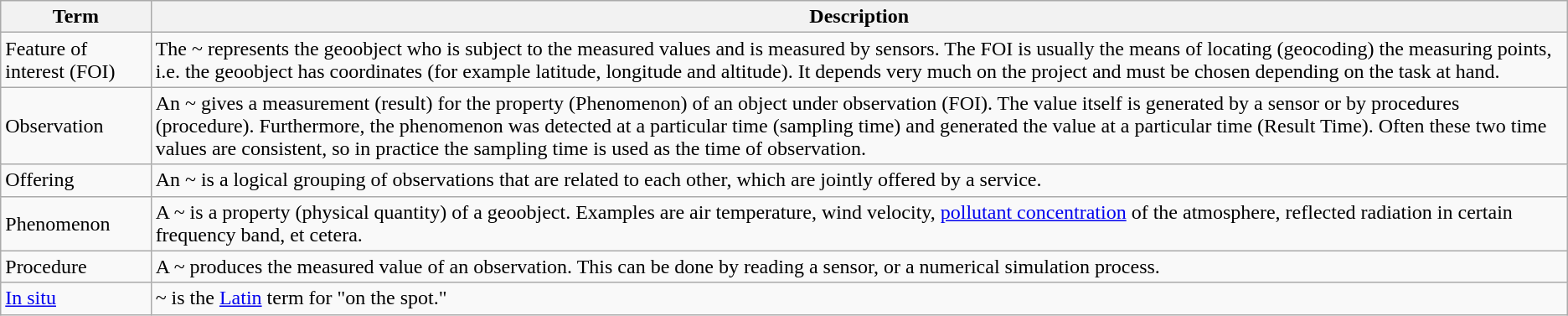<table class="wikitable">
<tr>
<th>Term</th>
<th>Description</th>
</tr>
<tr>
<td>Feature of interest (FOI)</td>
<td>The ~ represents the geoobject who is subject to the measured values and is measured by sensors. The FOI is usually the means of locating (geocoding) the measuring points, i.e. the geoobject has coordinates (for example latitude, longitude and altitude). It depends very much on the project and must be chosen depending on the task at hand.</td>
</tr>
<tr>
<td>Observation</td>
<td>An ~ gives a measurement (result) for the property (Phenomenon) of an object under observation (FOI). The value itself is generated by a sensor or by procedures (procedure). Furthermore, the phenomenon was detected at a particular time (sampling time) and generated the value at a particular time (Result Time). Often these two time values are consistent, so in practice the sampling time is used as the time of observation.</td>
</tr>
<tr>
<td>Offering</td>
<td>An ~ is a logical grouping of observations that are related to each other, which are jointly offered by a service.</td>
</tr>
<tr>
<td>Phenomenon</td>
<td>A ~ is a property (physical quantity) of a geoobject. Examples are air temperature, wind velocity, <a href='#'>pollutant concentration</a> of the atmosphere, reflected radiation in certain frequency band, et cetera.</td>
</tr>
<tr>
<td>Procedure</td>
<td>A ~ produces the measured value of an observation. This can be done by reading a sensor, or a numerical simulation process.</td>
</tr>
<tr>
<td><a href='#'>In situ</a></td>
<td>~ is the <a href='#'>Latin</a> term for "on the spot."</td>
</tr>
</table>
